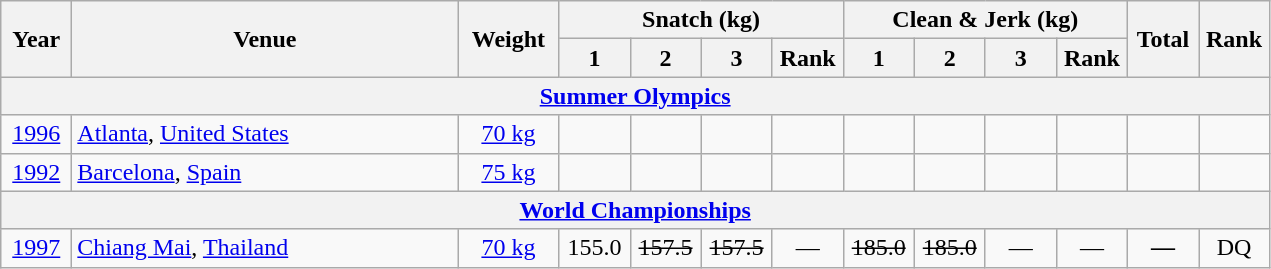<table class="wikitable" style="text-align:center;">
<tr>
<th rowspan=2 width=40>Year</th>
<th rowspan=2 width=250>Venue</th>
<th rowspan=2 width=60>Weight</th>
<th colspan=4>Snatch (kg)</th>
<th colspan=4>Clean & Jerk (kg)</th>
<th rowspan=2 width=40>Total</th>
<th rowspan=2 width=40>Rank</th>
</tr>
<tr>
<th width=40>1</th>
<th width=40>2</th>
<th width=40>3</th>
<th width=40>Rank</th>
<th width=40>1</th>
<th width=40>2</th>
<th width=40>3</th>
<th width=40>Rank</th>
</tr>
<tr>
<th colspan=13><a href='#'>Summer Olympics</a></th>
</tr>
<tr>
<td><a href='#'>1996</a></td>
<td align=left> <a href='#'>Atlanta</a>, <a href='#'>United States</a></td>
<td><a href='#'>70 kg</a></td>
<td></td>
<td></td>
<td></td>
<td></td>
<td></td>
<td></td>
<td></td>
<td></td>
<td></td>
<td></td>
</tr>
<tr>
<td><a href='#'>1992</a></td>
<td align=left> <a href='#'>Barcelona</a>, <a href='#'>Spain</a></td>
<td><a href='#'>75 kg</a></td>
<td></td>
<td></td>
<td></td>
<td></td>
<td></td>
<td></td>
<td></td>
<td></td>
<td></td>
<td></td>
</tr>
<tr>
<th colspan=13><a href='#'>World Championships</a></th>
</tr>
<tr>
<td><a href='#'>1997</a></td>
<td align=left> <a href='#'>Chiang Mai</a>, <a href='#'>Thailand</a></td>
<td><a href='#'>70 kg</a></td>
<td>155.0</td>
<td><s>157.5 </s></td>
<td><s>157.5 </s></td>
<td>—</td>
<td><s>185.0 </s></td>
<td><s>185.0 </s></td>
<td>—</td>
<td>—</td>
<td><strong>—</strong></td>
<td>DQ</td>
</tr>
</table>
